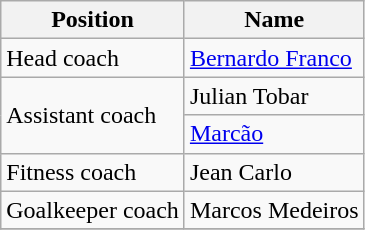<table class="wikitable">
<tr>
<th>Position</th>
<th>Name</th>
</tr>
<tr>
<td>Head coach</td>
<td> <a href='#'>Bernardo Franco</a></td>
</tr>
<tr>
<td rowspan=2>Assistant coach</td>
<td> Julian Tobar</td>
</tr>
<tr>
<td> <a href='#'>Marcão</a></td>
</tr>
<tr>
<td>Fitness coach</td>
<td> Jean Carlo</td>
</tr>
<tr>
<td>Goalkeeper coach</td>
<td> Marcos Medeiros</td>
</tr>
<tr>
</tr>
</table>
